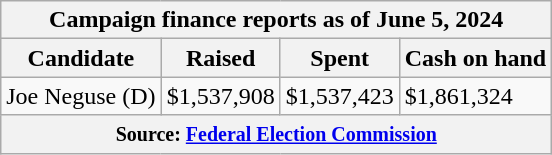<table class="wikitable sortable">
<tr>
<th colspan=4>Campaign finance reports as of June 5, 2024</th>
</tr>
<tr style="text-align:center;">
<th>Candidate</th>
<th>Raised</th>
<th>Spent</th>
<th>Cash on hand</th>
</tr>
<tr>
<td>Joe Neguse (D)</td>
<td>$1,537,908</td>
<td>$1,537,423</td>
<td>$1,861,324</td>
</tr>
<tr>
<th colspan="4"><small>Source: <a href='#'>Federal Election Commission</a></small></th>
</tr>
</table>
